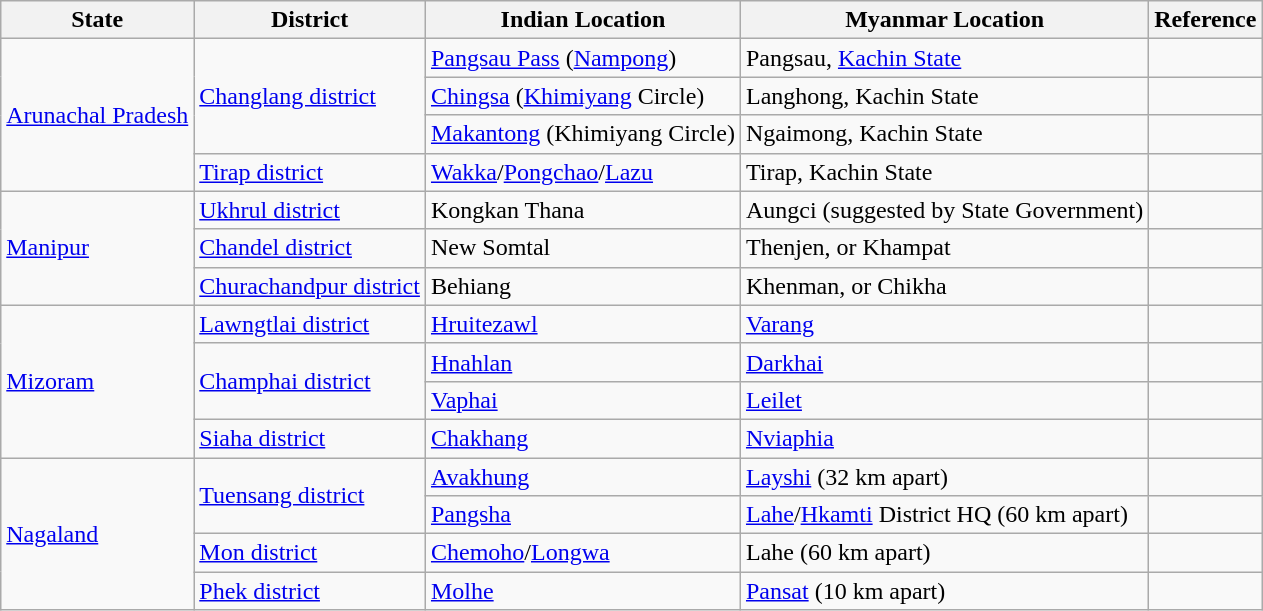<table class="wikitable">
<tr>
<th>State</th>
<th>District</th>
<th>Indian Location</th>
<th>Myanmar Location</th>
<th>Reference</th>
</tr>
<tr>
<td rowspan="4"><a href='#'>Arunachal Pradesh</a></td>
<td rowspan="3"><a href='#'>Changlang district</a></td>
<td><a href='#'>Pangsau Pass</a> (<a href='#'>Nampong</a>)</td>
<td>Pangsau, <a href='#'>Kachin State</a></td>
<td></td>
</tr>
<tr>
<td><a href='#'>Chingsa</a> (<a href='#'>Khimiyang</a> Circle)</td>
<td>Langhong, Kachin State</td>
<td></td>
</tr>
<tr>
<td><a href='#'>Makantong</a> (Khimiyang Circle)</td>
<td>Ngaimong, Kachin State</td>
<td></td>
</tr>
<tr>
<td><a href='#'>Tirap district</a></td>
<td><a href='#'>Wakka</a>/<a href='#'>Pongchao</a>/<a href='#'>Lazu</a></td>
<td>Tirap, Kachin State</td>
<td></td>
</tr>
<tr>
<td rowspan="3"><a href='#'>Manipur</a></td>
<td><a href='#'>Ukhrul district</a></td>
<td>Kongkan Thana</td>
<td>Aungci (suggested by State Government)</td>
<td></td>
</tr>
<tr>
<td><a href='#'>Chandel district</a></td>
<td>New Somtal</td>
<td>Thenjen, or Khampat</td>
<td></td>
</tr>
<tr>
<td><a href='#'>Churachandpur district</a></td>
<td>Behiang</td>
<td>Khenman, or Chikha</td>
<td></td>
</tr>
<tr>
<td rowspan="4"><a href='#'>Mizoram</a></td>
<td><a href='#'>Lawngtlai district</a></td>
<td><a href='#'>Hruitezawl</a></td>
<td><a href='#'>Varang</a></td>
<td></td>
</tr>
<tr>
<td rowspan="2"><a href='#'>Champhai district</a></td>
<td><a href='#'>Hnahlan</a></td>
<td><a href='#'>Darkhai</a></td>
<td></td>
</tr>
<tr>
<td><a href='#'>Vaphai</a></td>
<td><a href='#'>Leilet</a></td>
<td></td>
</tr>
<tr>
<td><a href='#'>Siaha district</a></td>
<td><a href='#'>Chakhang</a></td>
<td><a href='#'>Nviaphia</a></td>
<td></td>
</tr>
<tr>
<td rowspan="4"><a href='#'>Nagaland</a></td>
<td rowspan="2"><a href='#'>Tuensang district</a></td>
<td><a href='#'>Avakhung</a></td>
<td><a href='#'>Layshi</a> (32 km apart)</td>
<td></td>
</tr>
<tr>
<td><a href='#'>Pangsha</a></td>
<td><a href='#'>Lahe</a>/<a href='#'>Hkamti</a> District HQ (60 km apart)</td>
<td></td>
</tr>
<tr>
<td><a href='#'>Mon district</a></td>
<td><a href='#'>Chemoho</a>/<a href='#'>Longwa</a></td>
<td>Lahe (60 km apart)</td>
<td></td>
</tr>
<tr>
<td><a href='#'>Phek district</a></td>
<td><a href='#'>Molhe</a></td>
<td><a href='#'>Pansat</a> (10 km apart)</td>
<td></td>
</tr>
</table>
